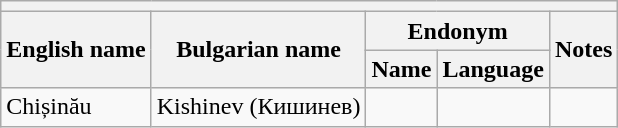<table class="wikitable sortable">
<tr>
<th colspan="5"></th>
</tr>
<tr>
<th rowspan="2">English name</th>
<th rowspan="2">Bulgarian name</th>
<th colspan="2">Endonym</th>
<th rowspan="2">Notes</th>
</tr>
<tr>
<th>Name</th>
<th>Language</th>
</tr>
<tr>
<td>Chișinău</td>
<td>Kishinev (Кишинев)</td>
<td></td>
<td></td>
<td></td>
</tr>
</table>
